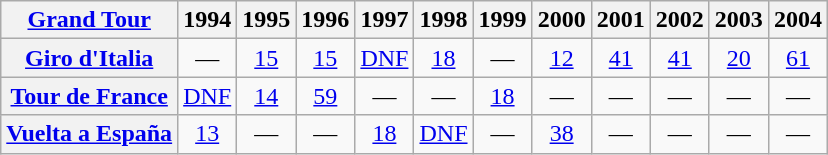<table class="wikitable plainrowheaders">
<tr>
<th scope="col"><a href='#'>Grand Tour</a></th>
<th scope="col">1994</th>
<th scope="col">1995</th>
<th scope="col">1996</th>
<th scope="col">1997</th>
<th scope="col">1998</th>
<th scope="col">1999</th>
<th scope="col">2000</th>
<th scope="col">2001</th>
<th scope="col">2002</th>
<th scope="col">2003</th>
<th scope="col">2004</th>
</tr>
<tr style="text-align:center;">
<th scope="row"> <a href='#'>Giro d'Italia</a></th>
<td>—</td>
<td style="text-align:center;"><a href='#'>15</a></td>
<td style="text-align:center;"><a href='#'>15</a></td>
<td style="text-align:center;"><a href='#'>DNF</a></td>
<td style="text-align:center;"><a href='#'>18</a></td>
<td>—</td>
<td style="text-align:center;"><a href='#'>12</a></td>
<td style="text-align:center;"><a href='#'>41</a></td>
<td style="text-align:center;"><a href='#'>41</a></td>
<td style="text-align:center;"><a href='#'>20</a></td>
<td style="text-align:center;"><a href='#'>61</a></td>
</tr>
<tr style="text-align:center;">
<th scope="row"> <a href='#'>Tour de France</a></th>
<td style="text-align:center;"><a href='#'>DNF</a></td>
<td style="text-align:center;"><a href='#'>14</a></td>
<td style="text-align:center;"><a href='#'>59</a></td>
<td>—</td>
<td>—</td>
<td style="text-align:center;"><a href='#'>18</a></td>
<td>—</td>
<td>—</td>
<td>—</td>
<td>—</td>
<td>—</td>
</tr>
<tr style="text-align:center;">
<th scope="row"> <a href='#'>Vuelta a España</a></th>
<td style="text-align:center;"><a href='#'>13</a></td>
<td>—</td>
<td>—</td>
<td style="text-align:center;"><a href='#'>18</a></td>
<td style="text-align:center;"><a href='#'>DNF</a></td>
<td>—</td>
<td style="text-align:center;"><a href='#'>38</a></td>
<td>—</td>
<td>—</td>
<td>—</td>
<td>—</td>
</tr>
</table>
